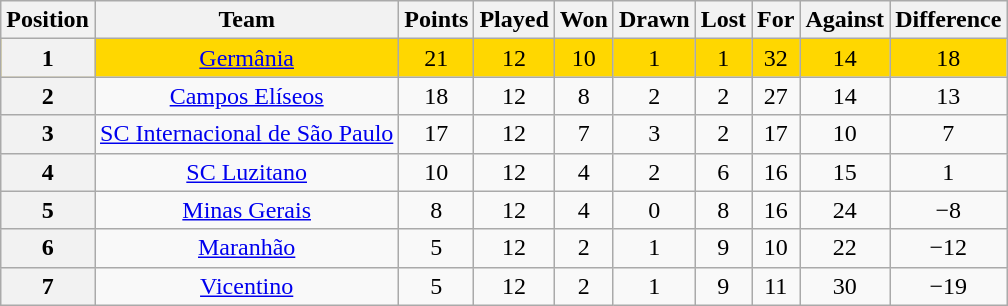<table class="wikitable" style="text-align:center">
<tr>
<th>Position</th>
<th>Team</th>
<th>Points</th>
<th>Played</th>
<th>Won</th>
<th>Drawn</th>
<th>Lost</th>
<th>For</th>
<th>Against</th>
<th>Difference</th>
</tr>
<tr style="background: gold;">
<th>1</th>
<td><a href='#'>Germânia</a></td>
<td>21</td>
<td>12</td>
<td>10</td>
<td>1</td>
<td>1</td>
<td>32</td>
<td>14</td>
<td>18</td>
</tr>
<tr>
<th>2</th>
<td><a href='#'>Campos Elíseos</a></td>
<td>18</td>
<td>12</td>
<td>8</td>
<td>2</td>
<td>2</td>
<td>27</td>
<td>14</td>
<td>13</td>
</tr>
<tr>
<th>3</th>
<td><a href='#'>SC Internacional de São Paulo</a></td>
<td>17</td>
<td>12</td>
<td>7</td>
<td>3</td>
<td>2</td>
<td>17</td>
<td>10</td>
<td>7</td>
</tr>
<tr>
<th>4</th>
<td><a href='#'>SC Luzitano</a></td>
<td>10</td>
<td>12</td>
<td>4</td>
<td>2</td>
<td>6</td>
<td>16</td>
<td>15</td>
<td>1</td>
</tr>
<tr>
<th>5</th>
<td><a href='#'>Minas Gerais</a></td>
<td>8</td>
<td>12</td>
<td>4</td>
<td>0</td>
<td>8</td>
<td>16</td>
<td>24</td>
<td>−8</td>
</tr>
<tr>
<th>6</th>
<td><a href='#'>Maranhão</a></td>
<td>5</td>
<td>12</td>
<td>2</td>
<td>1</td>
<td>9</td>
<td>10</td>
<td>22</td>
<td>−12</td>
</tr>
<tr>
<th>7</th>
<td><a href='#'>Vicentino</a></td>
<td>5</td>
<td>12</td>
<td>2</td>
<td>1</td>
<td>9</td>
<td>11</td>
<td>30</td>
<td>−19</td>
</tr>
</table>
